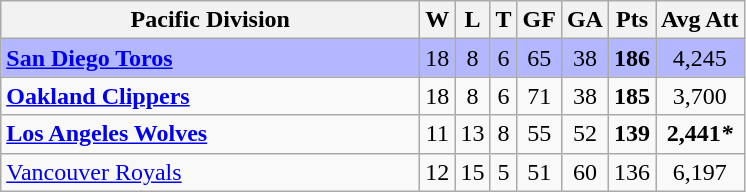<table class="wikitable" style="text-align:center">
<tr>
<th style="width:17em">Pacific Division</th>
<th>W</th>
<th>L</th>
<th>T</th>
<th>GF</th>
<th>GA</th>
<th>Pts</th>
<th>Avg Att</th>
</tr>
<tr style="text-align:center; background:#B3B7FF;">
<td align=left><strong><a href='#'>San Diego Toros</a></strong></td>
<td>18</td>
<td>8</td>
<td>6</td>
<td>65</td>
<td>38</td>
<td><strong>186</strong></td>
<td>4,245</td>
</tr>
<tr align=center>
<td align=left><strong><a href='#'>Oakland Clippers</a></strong></td>
<td>18</td>
<td>8</td>
<td>6</td>
<td>71</td>
<td>38</td>
<td><strong>185</strong></td>
<td>3,700</td>
</tr>
<tr align=center>
<td align=left><strong><a href='#'>Los Angeles Wolves</a></strong></td>
<td>11</td>
<td>13</td>
<td>8</td>
<td>55</td>
<td>52</td>
<td><strong>139</strong></td>
<td><strong>2,441<strong><em>*<em></td>
</tr>
<tr align=center>
<td align=left></strong><a href='#'>Vancouver Royals</a><strong></td>
<td>12</td>
<td>15</td>
<td>5</td>
<td>51</td>
<td>60</td>
<td></strong>136<strong></td>
<td>6,197</td>
</tr>
</table>
